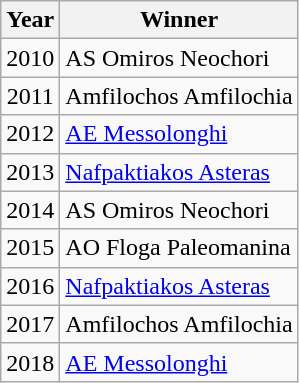<table class="wikitable" style="text-align:left;">
<tr>
<th>Year</th>
<th>Winner</th>
</tr>
<tr>
<td align="center">2010</td>
<td>AS Omiros Neochori</td>
</tr>
<tr>
<td align="center">2011</td>
<td>Amfilochos Amfilochia</td>
</tr>
<tr>
<td align="center">2012</td>
<td><a href='#'>AE Messolonghi</a></td>
</tr>
<tr>
<td align="center">2013</td>
<td><a href='#'>Nafpaktiakos Asteras</a></td>
</tr>
<tr>
<td align="center">2014</td>
<td>AS Omiros Neochori</td>
</tr>
<tr>
<td align="center">2015</td>
<td>AO Floga Paleomanina</td>
</tr>
<tr>
<td align="center">2016</td>
<td><a href='#'>Nafpaktiakos Asteras</a></td>
</tr>
<tr>
<td align="center">2017</td>
<td>Amfilochos Amfilochia</td>
</tr>
<tr>
<td align="center">2018</td>
<td><a href='#'>AE Messolonghi</a></td>
</tr>
</table>
